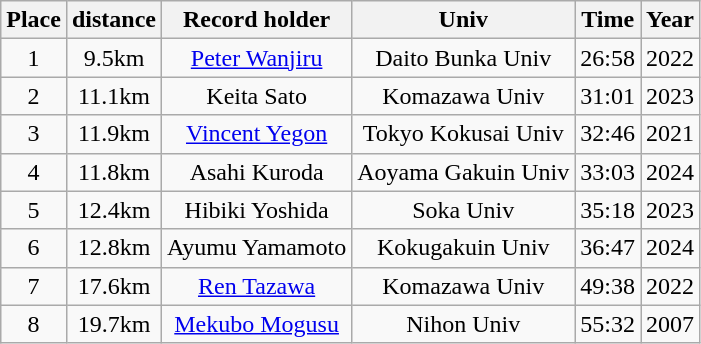<table class="wikitable" style="text-align:center;">
<tr>
<th>Place</th>
<th>distance</th>
<th>Record holder</th>
<th>Univ</th>
<th>Time</th>
<th>Year</th>
</tr>
<tr>
<td>1</td>
<td>9.5km</td>
<td><a href='#'>Peter Wanjiru</a></td>
<td>Daito Bunka Univ</td>
<td>26:58</td>
<td>2022</td>
</tr>
<tr>
<td>2</td>
<td>11.1km</td>
<td>Keita Sato</td>
<td>Komazawa Univ</td>
<td>31:01</td>
<td>2023</td>
</tr>
<tr>
<td>3</td>
<td>11.9km</td>
<td><a href='#'>Vincent Yegon</a></td>
<td>Tokyo Kokusai Univ</td>
<td>32:46</td>
<td>2021</td>
</tr>
<tr>
<td>4</td>
<td>11.8km</td>
<td>Asahi Kuroda</td>
<td>Aoyama Gakuin Univ</td>
<td>33:03</td>
<td>2024</td>
</tr>
<tr>
<td>5</td>
<td>12.4km</td>
<td>Hibiki Yoshida</td>
<td>Soka Univ</td>
<td>35:18</td>
<td>2023</td>
</tr>
<tr>
<td>6</td>
<td>12.8km</td>
<td>Ayumu Yamamoto</td>
<td>Kokugakuin Univ</td>
<td>36:47</td>
<td>2024</td>
</tr>
<tr>
<td>7</td>
<td>17.6km</td>
<td><a href='#'>Ren Tazawa</a></td>
<td>Komazawa Univ</td>
<td>49:38</td>
<td>2022</td>
</tr>
<tr>
<td>8</td>
<td>19.7km</td>
<td><a href='#'>Mekubo Mogusu</a></td>
<td>Nihon Univ</td>
<td>55:32</td>
<td>2007</td>
</tr>
</table>
